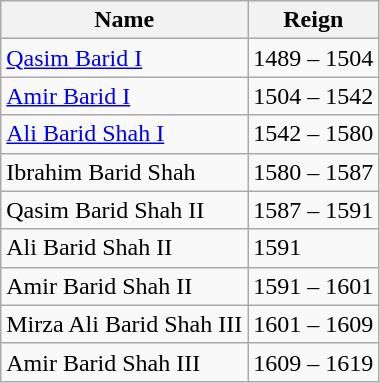<table class="wikitable">
<tr>
<th>Name</th>
<th>Reign</th>
</tr>
<tr>
<td><a href='#'>Qasim Barid I</a></td>
<td>1489 – 1504</td>
</tr>
<tr>
<td><a href='#'>Amir Barid I</a></td>
<td>1504 – 1542</td>
</tr>
<tr>
<td><a href='#'>Ali Barid Shah I</a></td>
<td>1542 – 1580</td>
</tr>
<tr>
<td>Ibrahim Barid Shah</td>
<td>1580 – 1587</td>
</tr>
<tr>
<td>Qasim Barid Shah II</td>
<td>1587 – 1591</td>
</tr>
<tr>
<td>Ali Barid Shah II</td>
<td>1591</td>
</tr>
<tr>
<td>Amir Barid Shah II</td>
<td>1591 – 1601</td>
</tr>
<tr>
<td>Mirza Ali Barid Shah III</td>
<td>1601 – 1609</td>
</tr>
<tr>
<td>Amir Barid Shah III</td>
<td>1609 – 1619</td>
</tr>
</table>
